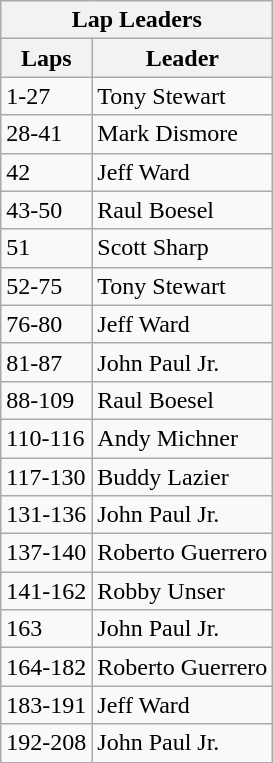<table class="wikitable">
<tr>
<th colspan=2>Lap Leaders</th>
</tr>
<tr>
<th>Laps</th>
<th>Leader</th>
</tr>
<tr>
<td>1-27</td>
<td>Tony Stewart</td>
</tr>
<tr>
<td>28-41</td>
<td>Mark Dismore</td>
</tr>
<tr>
<td>42</td>
<td>Jeff Ward</td>
</tr>
<tr>
<td>43-50</td>
<td>Raul Boesel</td>
</tr>
<tr>
<td>51</td>
<td>Scott Sharp</td>
</tr>
<tr>
<td>52-75</td>
<td>Tony Stewart</td>
</tr>
<tr>
<td>76-80</td>
<td>Jeff Ward</td>
</tr>
<tr>
<td>81-87</td>
<td>John Paul Jr.</td>
</tr>
<tr>
<td>88-109</td>
<td>Raul Boesel</td>
</tr>
<tr>
<td>110-116</td>
<td>Andy Michner</td>
</tr>
<tr>
<td>117-130</td>
<td>Buddy Lazier</td>
</tr>
<tr>
<td>131-136</td>
<td>John Paul Jr.</td>
</tr>
<tr>
<td>137-140</td>
<td>Roberto Guerrero</td>
</tr>
<tr>
<td>141-162</td>
<td>Robby Unser</td>
</tr>
<tr>
<td>163</td>
<td>John Paul Jr.</td>
</tr>
<tr>
<td>164-182</td>
<td>Roberto Guerrero</td>
</tr>
<tr>
<td>183-191</td>
<td>Jeff Ward</td>
</tr>
<tr>
<td>192-208</td>
<td>John Paul Jr.</td>
</tr>
</table>
